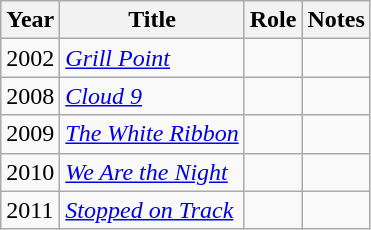<table class="wikitable sortable">
<tr>
<th>Year</th>
<th>Title</th>
<th>Role</th>
<th class="unsortable">Notes</th>
</tr>
<tr>
<td>2002</td>
<td><em><a href='#'>Grill Point</a></em></td>
<td></td>
<td></td>
</tr>
<tr>
<td>2008</td>
<td><em><a href='#'>Cloud 9</a></em></td>
<td></td>
<td></td>
</tr>
<tr>
<td>2009</td>
<td><em><a href='#'>The White Ribbon</a></em></td>
<td></td>
<td></td>
</tr>
<tr>
<td>2010</td>
<td><em><a href='#'>We Are the Night</a></em></td>
<td></td>
<td></td>
</tr>
<tr>
<td>2011</td>
<td><em><a href='#'>Stopped on Track</a></em></td>
<td></td>
<td></td>
</tr>
</table>
